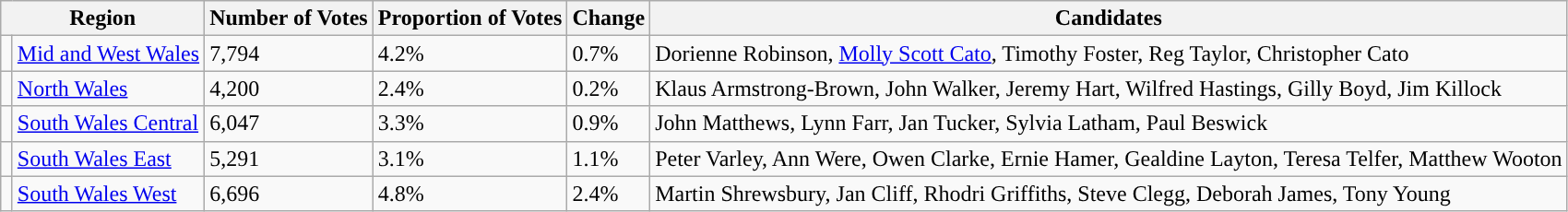<table class="wikitable">
<tr>
<th colspan="2">Region</th>
<th>Number of Votes</th>
<th>Proportion of Votes</th>
<th>Change</th>
<th>Candidates</th>
</tr>
<tr>
<td width="1" style="color:inherit;background:"></td>
<td><a href='#'>Mid and West Wales</a></td>
<td>7,794</td>
<td>4.2%</td>
<td> 0.7%</td>
<td>Dorienne Robinson, <a href='#'>Molly Scott Cato</a>, Timothy Foster, Reg Taylor, Christopher Cato</td>
</tr>
<tr>
<td style="color:inherit;background:"></td>
<td><a href='#'>North Wales</a></td>
<td>4,200</td>
<td>2.4%</td>
<td> 0.2%</td>
<td>Klaus Armstrong-Brown, John Walker, Jeremy Hart, Wilfred Hastings, Gilly Boyd, Jim Killock</td>
</tr>
<tr>
<td style="color:inherit;background:"></td>
<td><a href='#'>South Wales Central</a></td>
<td>6,047</td>
<td>3.3%</td>
<td> 0.9%</td>
<td>John Matthews, Lynn Farr, Jan Tucker, Sylvia Latham, Paul Beswick</td>
</tr>
<tr>
<td style="color:inherit;background:"></td>
<td><a href='#'>South Wales East</a></td>
<td>5,291</td>
<td>3.1%</td>
<td> 1.1%</td>
<td>Peter Varley, Ann Were, Owen Clarke, Ernie Hamer, Gealdine Layton, Teresa Telfer, Matthew Wooton</td>
</tr>
<tr>
<td style="color:inherit;background:"></td>
<td><a href='#'>South Wales West</a></td>
<td>6,696</td>
<td>4.8%</td>
<td> 2.4%</td>
<td>Martin Shrewsbury, Jan Cliff, Rhodri Griffiths, Steve Clegg, Deborah James, Tony Young</td>
</tr>
</table>
